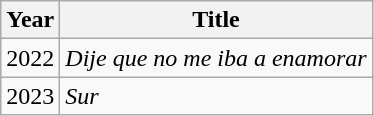<table class="wikitable">
<tr>
<th>Year</th>
<th>Title</th>
</tr>
<tr>
<td>2022</td>
<td><em>Dije que no me iba a enamorar</em></td>
</tr>
<tr>
<td>2023</td>
<td><em>Sur</em></td>
</tr>
</table>
